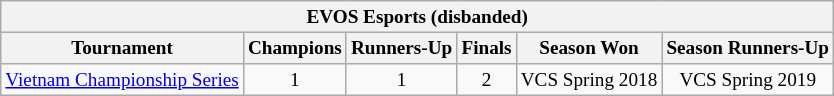<table class="wikitable" style="font-size:80%; text-align:center;">
<tr>
<td colspan="6" style="background-color:#f2f2f2;"> <strong>EVOS Esports (disbanded)</strong></td>
</tr>
<tr>
<th>Tournament</th>
<th>Champions</th>
<th>Runners-Up</th>
<th>Finals</th>
<th>Season Won</th>
<th>Season Runners-Up</th>
</tr>
<tr>
<td><a href='#'>Vietnam Championship Series</a></td>
<td>1</td>
<td>1</td>
<td>2</td>
<td>VCS Spring 2018</td>
<td>VCS Spring 2019</td>
</tr>
</table>
